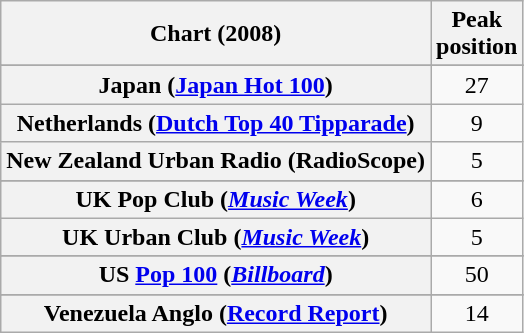<table class="wikitable sortable plainrowheaders" style="text-align:center">
<tr>
<th>Chart (2008)</th>
<th>Peak<br>position</th>
</tr>
<tr>
</tr>
<tr>
</tr>
<tr>
</tr>
<tr>
<th scope="row">Japan (<a href='#'>Japan Hot 100</a>)</th>
<td>27</td>
</tr>
<tr>
<th scope="row">Netherlands (<a href='#'>Dutch Top 40 Tipparade</a>)</th>
<td>9</td>
</tr>
<tr>
<th scope="row">New Zealand Urban Radio (RadioScope)<br></th>
<td>5</td>
</tr>
<tr>
</tr>
<tr>
</tr>
<tr>
<th scope="row">UK Pop Club (<em><a href='#'>Music Week</a></em>)</th>
<td>6</td>
</tr>
<tr>
<th scope="row">UK Urban Club (<em><a href='#'>Music Week</a></em>)</th>
<td>5</td>
</tr>
<tr>
</tr>
<tr>
</tr>
<tr>
</tr>
<tr>
<th scope="row">US <a href='#'>Pop 100</a> (<em><a href='#'>Billboard</a></em>)</th>
<td>50</td>
</tr>
<tr>
</tr>
<tr>
<th scope="row">Venezuela Anglo (<a href='#'>Record Report</a>)</th>
<td>14</td>
</tr>
</table>
